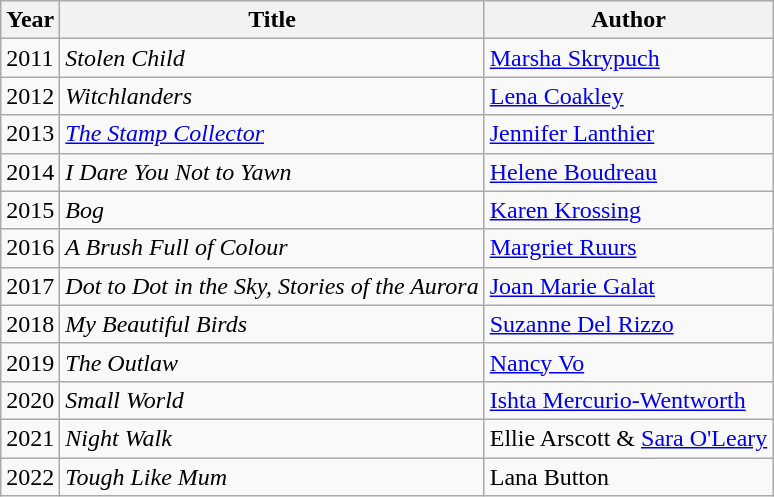<table class="wikitable">
<tr>
<th>Year</th>
<th>Title</th>
<th>Author</th>
</tr>
<tr>
<td>2011</td>
<td><em>Stolen Child</em></td>
<td><a href='#'>Marsha Skrypuch</a></td>
</tr>
<tr>
<td>2012</td>
<td><em>Witchlanders</em></td>
<td><a href='#'>Lena Coakley</a></td>
</tr>
<tr>
<td>2013</td>
<td><em><a href='#'>The Stamp Collector</a></em></td>
<td><a href='#'>Jennifer Lanthier</a></td>
</tr>
<tr>
<td>2014</td>
<td><em>I Dare You Not to Yawn</em></td>
<td><a href='#'>Helene Boudreau</a></td>
</tr>
<tr>
<td>2015</td>
<td><em>Bog</em></td>
<td><a href='#'>Karen Krossing</a></td>
</tr>
<tr>
<td>2016</td>
<td><em>A Brush Full of Colour</em></td>
<td><a href='#'>Margriet Ruurs</a></td>
</tr>
<tr>
<td>2017</td>
<td><em>Dot to Dot in the Sky, Stories of the Aurora</em></td>
<td><a href='#'>Joan Marie Galat</a></td>
</tr>
<tr>
<td>2018</td>
<td><em>My Beautiful Birds</em></td>
<td><a href='#'>Suzanne Del Rizzo</a></td>
</tr>
<tr>
<td>2019</td>
<td><em>The Outlaw</em></td>
<td><a href='#'>Nancy Vo</a></td>
</tr>
<tr>
<td>2020</td>
<td><em>Small World</em></td>
<td><a href='#'>Ishta Mercurio-Wentworth</a></td>
</tr>
<tr>
<td>2021</td>
<td><em>Night Walk</em></td>
<td>Ellie Arscott & <a href='#'>Sara O'Leary</a></td>
</tr>
<tr>
<td>2022</td>
<td><em>Tough Like Mum</em></td>
<td>Lana Button</td>
</tr>
</table>
